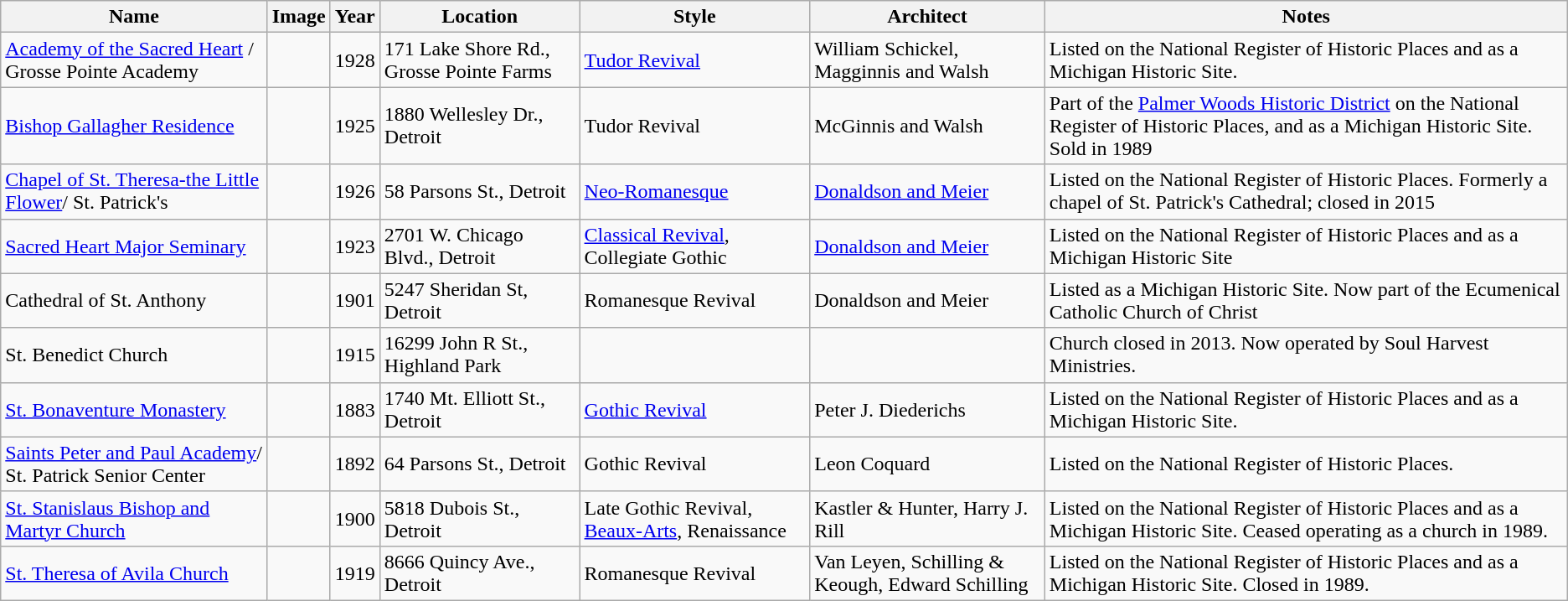<table class="wikitable sortable">
<tr>
<th>Name</th>
<th class="unsortable">Image</th>
<th>Year</th>
<th class="unsortable">Location</th>
<th class="unsortable">Style</th>
<th class="unsortable">Architect</th>
<th class="unsortable">Notes</th>
</tr>
<tr>
<td><a href='#'>Academy of the Sacred Heart</a> / Grosse Pointe Academy</td>
<td></td>
<td>1928</td>
<td>171 Lake Shore Rd., Grosse Pointe Farms<br><small></small></td>
<td><a href='#'>Tudor Revival</a></td>
<td>William Schickel,<br>Magginnis and Walsh</td>
<td>Listed on the National Register of Historic Places and as a Michigan Historic Site.</td>
</tr>
<tr>
<td><a href='#'>Bishop Gallagher Residence</a></td>
<td></td>
<td>1925</td>
<td>1880 Wellesley Dr., Detroit<br><small></small></td>
<td>Tudor Revival</td>
<td>McGinnis and Walsh</td>
<td>Part of the <a href='#'>Palmer Woods Historic District</a> on the National Register of Historic Places, and as a Michigan Historic Site. Sold in 1989</td>
</tr>
<tr>
<td><a href='#'>Chapel of St. Theresa-the Little Flower</a>/ St. Patrick's</td>
<td></td>
<td>1926</td>
<td>58 Parsons St., Detroit<br><small></small></td>
<td><a href='#'>Neo-Romanesque</a></td>
<td><a href='#'>Donaldson and Meier</a></td>
<td>Listed on the National Register of Historic Places. Formerly a chapel of St. Patrick's Cathedral; closed in 2015</td>
</tr>
<tr>
<td><a href='#'>Sacred Heart Major Seminary</a></td>
<td></td>
<td>1923</td>
<td>2701 W. Chicago Blvd., Detroit<br><small></small></td>
<td><a href='#'>Classical Revival</a>, Collegiate Gothic</td>
<td><a href='#'>Donaldson and Meier</a></td>
<td>Listed on the National Register of Historic Places and as a Michigan Historic Site</td>
</tr>
<tr>
<td>Cathedral of St. Anthony</td>
<td></td>
<td>1901</td>
<td>5247 Sheridan St, Detroit</td>
<td>Romanesque Revival</td>
<td>Donaldson and Meier</td>
<td>Listed as a Michigan Historic Site. Now part of the Ecumenical Catholic Church of Christ</td>
</tr>
<tr>
<td>St. Benedict Church</td>
<td></td>
<td>1915</td>
<td>16299 John R St., Highland Park</td>
<td></td>
<td></td>
<td>Church closed in 2013. Now operated by Soul Harvest Ministries.</td>
</tr>
<tr>
<td><a href='#'>St. Bonaventure Monastery</a></td>
<td></td>
<td>1883</td>
<td>1740 Mt. Elliott St., Detroit<br><small></small></td>
<td><a href='#'>Gothic Revival</a></td>
<td>Peter J. Diederichs</td>
<td>Listed on the National Register of Historic Places and as a Michigan Historic Site.</td>
</tr>
<tr>
<td><a href='#'>Saints Peter and Paul Academy</a>/ St. Patrick Senior Center</td>
<td></td>
<td>1892</td>
<td>64 Parsons St., Detroit<br><small></small></td>
<td>Gothic Revival</td>
<td>Leon Coquard</td>
<td>Listed on the National Register of Historic Places.</td>
</tr>
<tr>
<td><a href='#'>St. Stanislaus Bishop and Martyr Church</a></td>
<td></td>
<td>1900</td>
<td>5818 Dubois St., Detroit<br><small></small></td>
<td>Late Gothic Revival, <a href='#'>Beaux-Arts</a>, Renaissance</td>
<td>Kastler & Hunter, Harry J. Rill</td>
<td>Listed on the National Register of Historic Places and as a Michigan Historic Site. Ceased operating as a   church in 1989.</td>
</tr>
<tr>
<td><a href='#'>St. Theresa of Avila Church</a></td>
<td></td>
<td>1919</td>
<td>8666 Quincy Ave., Detroit<br><small></small></td>
<td>Romanesque Revival</td>
<td>Van Leyen, Schilling & Keough, Edward Schilling</td>
<td>Listed on the National Register of Historic Places and as a Michigan Historic Site. Closed in 1989.</td>
</tr>
</table>
